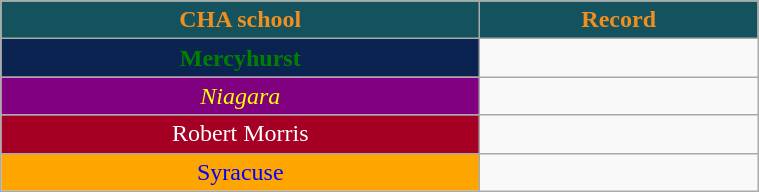<table class="wikitable" style="width:40%;">
<tr style="text-align:center; background:#14535d; color:#ef8f1f;">
<td><strong>CHA school</strong></td>
<td><strong>Record</strong></td>
</tr>
<tr style="text-align:center;" bgcolor="">
<td style="background:#0a2351;color:green"><strong>Mercyhurst</strong></td>
<td></td>
</tr>
<tr style="text-align:center;" bgcolor="">
<td style="background:purple; color:yellow"><em>Niagara<strong></td>
<td></td>
</tr>
<tr style="text-align:center;" bgcolor="">
<td style="background:#a50024;color:#fff;"></strong>Robert Morris<strong></td>
<td></td>
</tr>
<tr style="text-align:center;" bgcolor="">
<td style="background:orange; color:blue"></strong>Syracuse<strong></td>
<td></td>
</tr>
</table>
